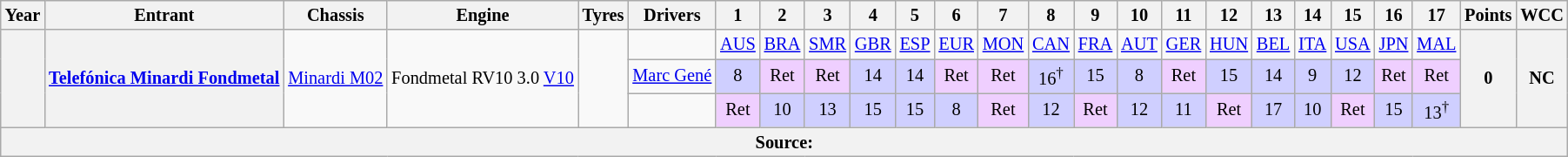<table class="wikitable" style="text-align:center; font-size:85%">
<tr>
<th>Year</th>
<th>Entrant</th>
<th>Chassis</th>
<th>Engine</th>
<th>Tyres</th>
<th>Drivers</th>
<th>1</th>
<th>2</th>
<th>3</th>
<th>4</th>
<th>5</th>
<th>6</th>
<th>7</th>
<th>8</th>
<th>9</th>
<th>10</th>
<th>11</th>
<th>12</th>
<th>13</th>
<th>14</th>
<th>15</th>
<th>16</th>
<th>17</th>
<th>Points</th>
<th>WCC</th>
</tr>
<tr>
<th rowspan="3"></th>
<th rowspan="3"><a href='#'>Telefónica Minardi Fondmetal</a></th>
<td rowspan="3"><a href='#'>Minardi M02</a></td>
<td rowspan="3">Fondmetal RV10 3.0 <a href='#'>V10</a></td>
<td rowspan="3"></td>
<td></td>
<td><a href='#'>AUS</a></td>
<td><a href='#'>BRA</a></td>
<td><a href='#'>SMR</a></td>
<td><a href='#'>GBR</a></td>
<td><a href='#'>ESP</a></td>
<td><a href='#'>EUR</a></td>
<td><a href='#'>MON</a></td>
<td><a href='#'>CAN</a></td>
<td><a href='#'>FRA</a></td>
<td><a href='#'>AUT</a></td>
<td><a href='#'>GER</a></td>
<td><a href='#'>HUN</a></td>
<td><a href='#'>BEL</a></td>
<td><a href='#'>ITA</a></td>
<td><a href='#'>USA</a></td>
<td><a href='#'>JPN</a></td>
<td><a href='#'>MAL</a></td>
<th rowspan="3">0</th>
<th rowspan="3">NC</th>
</tr>
<tr>
<td align="left"> <a href='#'>Marc Gené</a></td>
<td style="background:#CFCFFF;">8</td>
<td style="background:#EFCFFF;">Ret</td>
<td style="background:#EFCFFF;">Ret</td>
<td style="background:#CFCFFF;">14</td>
<td style="background:#CFCFFF;">14</td>
<td style="background:#EFCFFF;">Ret</td>
<td style="background:#EFCFFF;">Ret</td>
<td style="background:#CFCFFF;">16<sup>†</sup></td>
<td style="background:#CFCFFF;">15</td>
<td style="background:#CFCFFF;">8</td>
<td style="background:#EFCFFF;">Ret</td>
<td style="background:#CFCFFF;">15</td>
<td style="background:#CFCFFF;">14</td>
<td style="background:#CFCFFF;">9</td>
<td style="background:#CFCFFF;">12</td>
<td style="background:#EFCFFF;">Ret</td>
<td style="background:#EFCFFF;">Ret</td>
</tr>
<tr>
<td align="left"></td>
<td style="background:#EFCFFF;">Ret</td>
<td style="background:#CFCFFF;">10</td>
<td style="background:#CFCFFF;">13</td>
<td style="background:#CFCFFF;">15</td>
<td style="background:#CFCFFF;">15</td>
<td style="background:#CFCFFF;">8</td>
<td style="background:#EFCFFF;">Ret</td>
<td style="background:#CFCFFF;">12</td>
<td style="background:#EFCFFF;">Ret</td>
<td style="background:#CFCFFF;">12</td>
<td style="background:#CFCFFF;">11</td>
<td style="background:#EFCFFF;">Ret</td>
<td style="background:#CFCFFF;">17</td>
<td style="background:#CFCFFF;">10</td>
<td style="background:#EFCFFF;">Ret</td>
<td style="background:#CFCFFF;">15</td>
<td style="background:#CFCFFF;">13<sup>†</sup></td>
</tr>
<tr>
<th colspan="25">Source:</th>
</tr>
</table>
